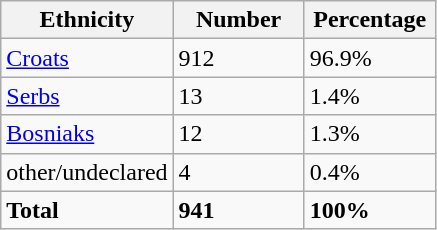<table class="wikitable">
<tr>
<th width="100px">Ethnicity</th>
<th width="80px">Number</th>
<th width="80px">Percentage</th>
</tr>
<tr>
<td><a href='#'>Croats</a></td>
<td>912</td>
<td>96.9%</td>
</tr>
<tr>
<td><a href='#'>Serbs</a></td>
<td>13</td>
<td>1.4%</td>
</tr>
<tr>
<td><a href='#'>Bosniaks</a></td>
<td>12</td>
<td>1.3%</td>
</tr>
<tr>
<td>other/undeclared</td>
<td>4</td>
<td>0.4%</td>
</tr>
<tr>
<td><strong>Total</strong></td>
<td><strong>941</strong></td>
<td><strong>100%</strong></td>
</tr>
</table>
